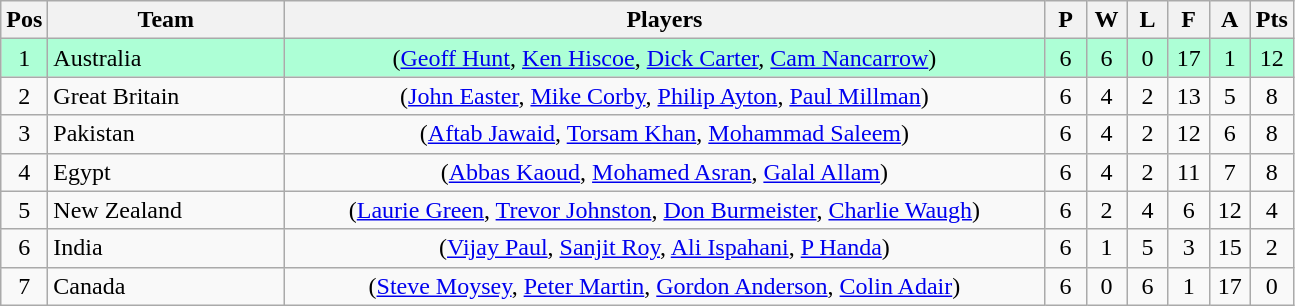<table class="wikitable" style="font-size: 100%">
<tr>
<th width=20>Pos</th>
<th width=150>Team</th>
<th width=500>Players</th>
<th width=20>P</th>
<th width=20>W</th>
<th width=20>L</th>
<th width=20>F</th>
<th width=20>A</th>
<th width=20>Pts</th>
</tr>
<tr align=center style="background: #ADFFD6;">
<td>1</td>
<td align="left"> Australia</td>
<td>(<a href='#'>Geoff Hunt</a>, <a href='#'>Ken Hiscoe</a>, <a href='#'>Dick Carter</a>, <a href='#'>Cam Nancarrow</a>)</td>
<td>6</td>
<td>6</td>
<td>0</td>
<td>17</td>
<td>1</td>
<td>12</td>
</tr>
<tr align=center>
<td>2</td>
<td align="left"> Great Britain</td>
<td>(<a href='#'>John Easter</a>, <a href='#'>Mike Corby</a>, <a href='#'>Philip Ayton</a>, <a href='#'>Paul Millman</a>)</td>
<td>6</td>
<td>4</td>
<td>2</td>
<td>13</td>
<td>5</td>
<td>8</td>
</tr>
<tr align=center>
<td>3</td>
<td align="left"> Pakistan</td>
<td>(<a href='#'>Aftab Jawaid</a>, <a href='#'>Torsam Khan</a>, <a href='#'>Mohammad Saleem</a>)</td>
<td>6</td>
<td>4</td>
<td>2</td>
<td>12</td>
<td>6</td>
<td>8</td>
</tr>
<tr align=center>
<td>4</td>
<td align="left"> Egypt</td>
<td>(<a href='#'>Abbas Kaoud</a>, <a href='#'>Mohamed Asran</a>, <a href='#'>Galal Allam</a>)</td>
<td>6</td>
<td>4</td>
<td>2</td>
<td>11</td>
<td>7</td>
<td>8</td>
</tr>
<tr align=center>
<td>5</td>
<td align="left"> New Zealand</td>
<td>(<a href='#'>Laurie Green</a>, <a href='#'>Trevor Johnston</a>, <a href='#'>Don Burmeister</a>, <a href='#'>Charlie Waugh</a>)</td>
<td>6</td>
<td>2</td>
<td>4</td>
<td>6</td>
<td>12</td>
<td>4</td>
</tr>
<tr align=center>
<td>6</td>
<td align="left"> India</td>
<td>(<a href='#'>Vijay Paul</a>, <a href='#'>Sanjit Roy</a>, <a href='#'>Ali Ispahani</a>, <a href='#'>P Handa</a>)</td>
<td>6</td>
<td>1</td>
<td>5</td>
<td>3</td>
<td>15</td>
<td>2</td>
</tr>
<tr align=center>
<td>7</td>
<td align="left"> Canada</td>
<td>(<a href='#'>Steve Moysey</a>, <a href='#'>Peter Martin</a>, <a href='#'>Gordon Anderson</a>, <a href='#'>Colin Adair</a>)</td>
<td>6</td>
<td>0</td>
<td>6</td>
<td>1</td>
<td>17</td>
<td>0</td>
</tr>
</table>
